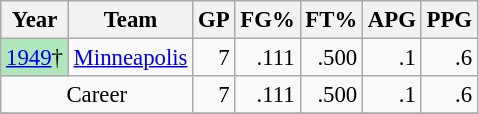<table class="wikitable sortable" style="font-size:95%; text-align:right;">
<tr>
<th>Year</th>
<th>Team</th>
<th>GP</th>
<th>FG%</th>
<th>FT%</th>
<th>APG</th>
<th>PPG</th>
</tr>
<tr>
<td style="text-align:left; background:#afe6ba;"><a href='#'>1949</a>†</td>
<td style="text-align:left;"><a href='#'>Minneapolis</a></td>
<td>7</td>
<td>.111</td>
<td>.500</td>
<td>.1</td>
<td>.6</td>
</tr>
<tr>
<td style="text-align:center;" colspan="2">Career</td>
<td>7</td>
<td>.111</td>
<td>.500</td>
<td>.1</td>
<td>.6</td>
</tr>
<tr>
</tr>
</table>
